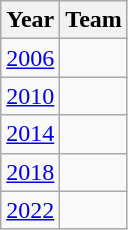<table class="wikitable">
<tr>
<th>Year</th>
<th>Team</th>
</tr>
<tr>
<td><a href='#'>2006</a></td>
<td></td>
</tr>
<tr>
<td><a href='#'>2010</a></td>
<td></td>
</tr>
<tr>
<td><a href='#'>2014</a></td>
<td></td>
</tr>
<tr>
<td><a href='#'>2018</a></td>
<td></td>
</tr>
<tr>
<td><a href='#'>2022</a></td>
<td></td>
</tr>
</table>
